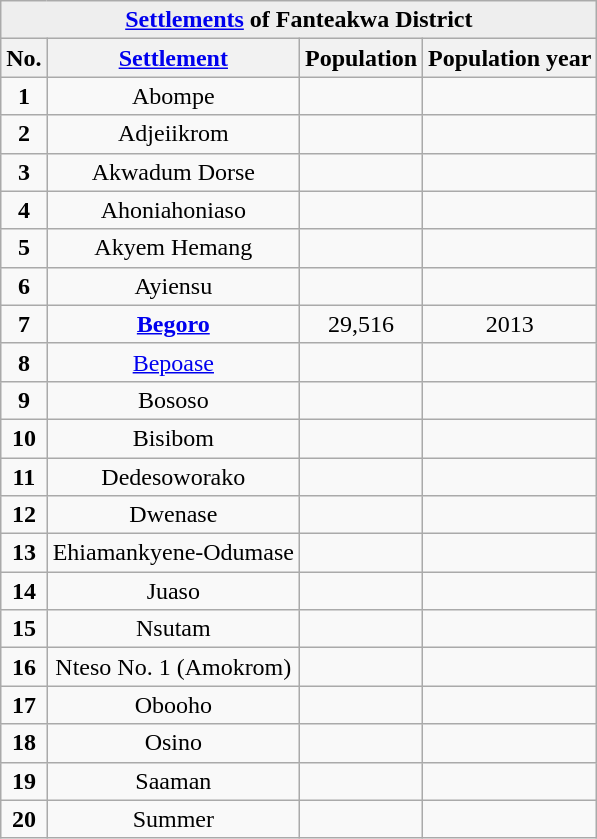<table class="wikitable sortable" style="text-align: centre;">
<tr bgcolor=#EEEEEE>
<td align=center colspan=4><strong><a href='#'>Settlements</a> of Fanteakwa District</strong></td>
</tr>
<tr ">
<th class="unsortable">No.</th>
<th class="unsortable"><a href='#'>Settlement</a></th>
<th class="unsortable">Population</th>
<th class="unsortable">Population year</th>
</tr>
<tr>
<td align=center><strong>1</strong></td>
<td align=center>Abompe</td>
<td align=center></td>
<td align=center></td>
</tr>
<tr>
<td align=center><strong>2</strong></td>
<td align=center>Adjeiikrom</td>
<td align=center></td>
<td align=center></td>
</tr>
<tr>
<td align=center><strong>3</strong></td>
<td align=center>Akwadum Dorse</td>
<td align=center></td>
<td align=center></td>
</tr>
<tr>
<td align=center><strong>4</strong></td>
<td align=center>Ahoniahoniaso</td>
<td align=center></td>
<td align=center></td>
</tr>
<tr>
<td align=center><strong>5</strong></td>
<td align=center>Akyem Hemang</td>
<td align=center></td>
<td align=center></td>
</tr>
<tr>
<td align=center><strong>6</strong></td>
<td align=center>Ayiensu</td>
<td align=center></td>
<td align=center></td>
</tr>
<tr>
<td align=center><strong>7</strong></td>
<td align=center><strong><a href='#'>Begoro</a></strong></td>
<td align=center>29,516</td>
<td align=center>2013</td>
</tr>
<tr>
<td align=center><strong>8</strong></td>
<td align=center><a href='#'>Bepoase</a></td>
<td align=center></td>
<td align=center></td>
</tr>
<tr>
<td align=center><strong>9</strong></td>
<td align=center>Bososo</td>
<td align=center></td>
<td align=center></td>
</tr>
<tr>
<td align=center><strong>10</strong></td>
<td align=center>Bisibom</td>
<td align=center></td>
<td align=center></td>
</tr>
<tr>
<td align=center><strong>11</strong></td>
<td align=center>Dedesoworako</td>
<td align=center></td>
<td align=center></td>
</tr>
<tr>
<td align=center><strong>12</strong></td>
<td align=center>Dwenase</td>
<td align=center></td>
<td align=center></td>
</tr>
<tr>
<td align=center><strong>13</strong></td>
<td align=center>Ehiamankyene-Odumase</td>
<td align=center></td>
<td align=center></td>
</tr>
<tr>
<td align=center><strong>14</strong></td>
<td align=center>Juaso</td>
<td align=center></td>
<td align=center></td>
</tr>
<tr>
<td align=center><strong>15</strong></td>
<td align=center>Nsutam</td>
<td align=center></td>
<td align=center></td>
</tr>
<tr>
<td align=center><strong>16</strong></td>
<td align=center>Nteso No. 1 (Amokrom)</td>
<td align=center></td>
<td align=center></td>
</tr>
<tr>
<td align=center><strong>17</strong></td>
<td align=center>Obooho</td>
<td align=center></td>
<td align=center></td>
</tr>
<tr>
<td align=center><strong>18</strong></td>
<td align=center>Osino</td>
<td align=center></td>
<td align=center></td>
</tr>
<tr>
<td align=center><strong>19</strong></td>
<td align=center>Saaman</td>
<td align=center></td>
<td align=center></td>
</tr>
<tr>
<td align=center><strong>20</strong></td>
<td align=center>Summer</td>
<td align=center></td>
<td align=center></td>
</tr>
</table>
